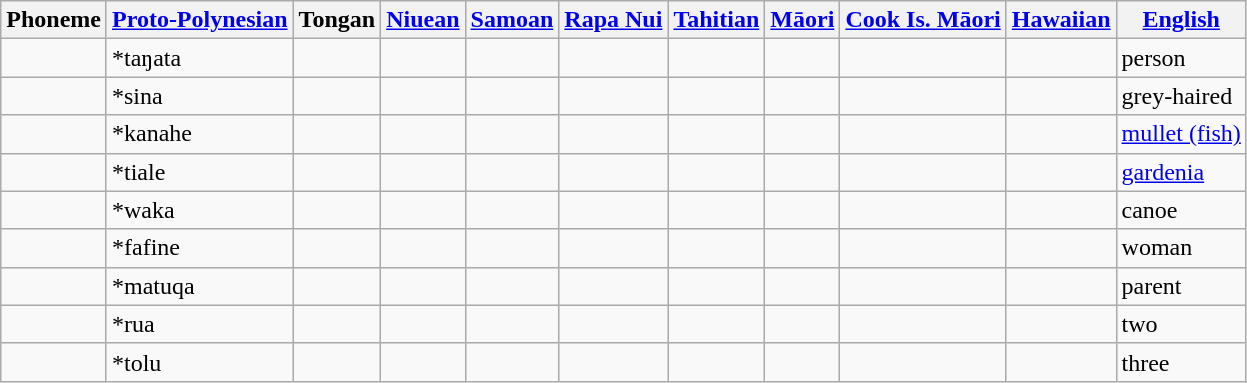<table class="wikitable">
<tr>
<th>Phoneme</th>
<th><a href='#'>Proto-Polynesian</a></th>
<th>Tongan</th>
<th><a href='#'>Niuean</a></th>
<th><a href='#'>Samoan</a></th>
<th><a href='#'>Rapa Nui</a></th>
<th><a href='#'>Tahitian</a></th>
<th><a href='#'>Māori</a></th>
<th><a href='#'>Cook Is. Māori</a></th>
<th><a href='#'>Hawaiian</a></th>
<th><a href='#'>English</a></th>
</tr>
<tr>
<td></td>
<td>*taŋata</td>
<td></td>
<td></td>
<td></td>
<td></td>
<td></td>
<td></td>
<td></td>
<td></td>
<td>person</td>
</tr>
<tr>
<td></td>
<td>*sina</td>
<td></td>
<td></td>
<td></td>
<td></td>
<td></td>
<td></td>
<td></td>
<td></td>
<td>grey-haired</td>
</tr>
<tr>
<td></td>
<td>*kanahe</td>
<td></td>
<td></td>
<td></td>
<td></td>
<td></td>
<td></td>
<td></td>
<td></td>
<td><a href='#'>mullet (fish)</a></td>
</tr>
<tr>
<td></td>
<td>*tiale</td>
<td></td>
<td></td>
<td></td>
<td></td>
<td></td>
<td></td>
<td></td>
<td></td>
<td><a href='#'>gardenia</a></td>
</tr>
<tr>
<td></td>
<td>*waka</td>
<td></td>
<td></td>
<td></td>
<td></td>
<td></td>
<td></td>
<td></td>
<td></td>
<td>canoe</td>
</tr>
<tr>
<td></td>
<td>*fafine</td>
<td></td>
<td></td>
<td></td>
<td></td>
<td></td>
<td></td>
<td></td>
<td></td>
<td>woman</td>
</tr>
<tr>
<td></td>
<td>*matuqa</td>
<td></td>
<td></td>
<td></td>
<td></td>
<td></td>
<td></td>
<td></td>
<td></td>
<td>parent</td>
</tr>
<tr>
<td></td>
<td>*rua</td>
<td></td>
<td></td>
<td></td>
<td></td>
<td></td>
<td></td>
<td></td>
<td></td>
<td>two</td>
</tr>
<tr>
<td></td>
<td>*tolu</td>
<td></td>
<td></td>
<td></td>
<td></td>
<td></td>
<td></td>
<td></td>
<td></td>
<td>three</td>
</tr>
</table>
